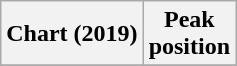<table class="wikitable plainrowheaders">
<tr>
<th>Chart (2019)</th>
<th>Peak<br>position</th>
</tr>
<tr>
</tr>
</table>
